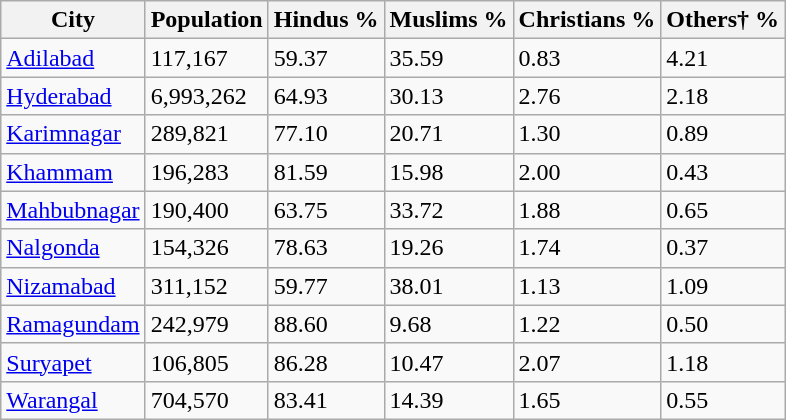<table class="wikitable plainrowheaders sortable">
<tr>
<th>City</th>
<th>Population</th>
<th>Hindus %</th>
<th>Muslims %</th>
<th>Christians %</th>
<th>Others† %</th>
</tr>
<tr>
<td><a href='#'>Adilabad</a></td>
<td>117,167</td>
<td>59.37</td>
<td>35.59</td>
<td>0.83</td>
<td>4.21</td>
</tr>
<tr>
<td><a href='#'>Hyderabad</a></td>
<td>6,993,262</td>
<td>64.93</td>
<td>30.13</td>
<td>2.76</td>
<td>2.18</td>
</tr>
<tr>
<td><a href='#'>Karimnagar</a></td>
<td>289,821</td>
<td>77.10</td>
<td>20.71</td>
<td>1.30</td>
<td>0.89</td>
</tr>
<tr>
<td><a href='#'>Khammam</a></td>
<td>196,283</td>
<td>81.59</td>
<td>15.98</td>
<td>2.00</td>
<td>0.43</td>
</tr>
<tr>
<td><a href='#'>Mahbubnagar</a></td>
<td>190,400</td>
<td>63.75</td>
<td>33.72</td>
<td>1.88</td>
<td>0.65</td>
</tr>
<tr>
<td><a href='#'>Nalgonda</a></td>
<td>154,326</td>
<td>78.63</td>
<td>19.26</td>
<td>1.74</td>
<td>0.37</td>
</tr>
<tr>
<td><a href='#'>Nizamabad</a></td>
<td>311,152</td>
<td>59.77</td>
<td>38.01</td>
<td>1.13</td>
<td>1.09</td>
</tr>
<tr>
<td><a href='#'>Ramagundam</a></td>
<td>242,979</td>
<td>88.60</td>
<td>9.68</td>
<td>1.22</td>
<td>0.50</td>
</tr>
<tr>
<td><a href='#'>Suryapet</a></td>
<td>106,805</td>
<td>86.28</td>
<td>10.47</td>
<td>2.07</td>
<td>1.18</td>
</tr>
<tr>
<td><a href='#'>Warangal</a></td>
<td>704,570</td>
<td>83.41</td>
<td>14.39</td>
<td>1.65</td>
<td>0.55</td>
</tr>
</table>
